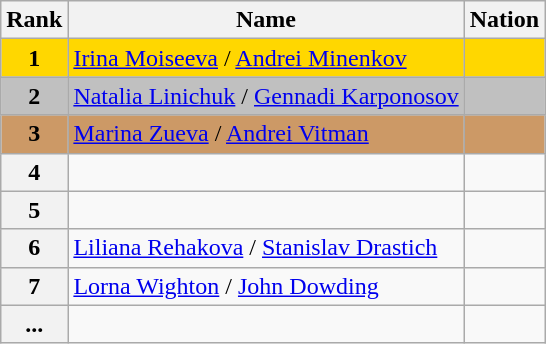<table class="wikitable">
<tr>
<th>Rank</th>
<th>Name</th>
<th>Nation</th>
</tr>
<tr bgcolor="gold">
<td align="center"><strong>1</strong></td>
<td><a href='#'>Irina Moiseeva</a> / <a href='#'>Andrei Minenkov</a></td>
<td></td>
</tr>
<tr bgcolor="silver">
<td align="center"><strong>2</strong></td>
<td><a href='#'>Natalia Linichuk</a> / <a href='#'>Gennadi Karponosov</a></td>
<td></td>
</tr>
<tr bgcolor="cc9966">
<td align="center"><strong>3</strong></td>
<td><a href='#'>Marina Zueva</a> / <a href='#'>Andrei Vitman</a></td>
<td></td>
</tr>
<tr>
<th>4</th>
<td></td>
<td></td>
</tr>
<tr>
<th>5</th>
<td></td>
<td></td>
</tr>
<tr>
<th>6</th>
<td><a href='#'>Liliana Rehakova</a> / <a href='#'>Stanislav Drastich</a></td>
<td></td>
</tr>
<tr>
<th>7</th>
<td><a href='#'>Lorna Wighton</a> / <a href='#'>John Dowding</a></td>
<td></td>
</tr>
<tr>
<th>...</th>
<td></td>
<td></td>
</tr>
</table>
